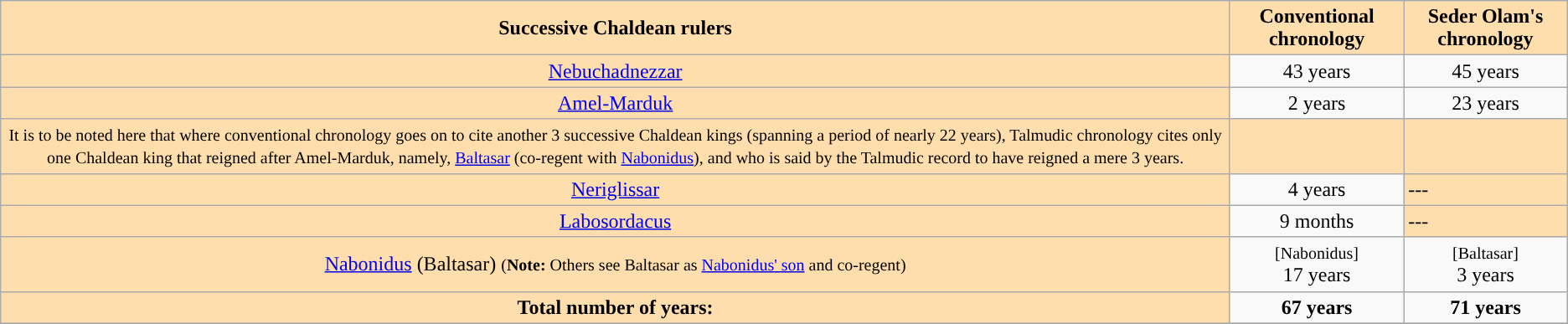<table class="wikitable">
<tr>
<th style="background:Navajowhite; text-align:center;">Successive Chaldean rulers</th>
<th style="background:Navajowhite;">Conventional chronology</th>
<th style="background:Navajowhite;">Seder Olam's chronology</th>
</tr>
<tr>
<td style="background:Navajowhite; text-align:center;"><a href='#'>Nebuchadnezzar</a></td>
<td style=text-align:center;>43 years</td>
<td style=text-align:center;>45 years</td>
</tr>
<tr>
<td style="background:Navajowhite; text-align:center;"><a href='#'>Amel-Marduk</a></td>
<td style=text-align:center;>2 years</td>
<td style=text-align:center;>23 years</td>
</tr>
<tr>
<td style="background:Navajowhite; text-align:center;"><small>It is to be noted here that where conventional chronology goes on to cite another 3 successive Chaldean kings (spanning a period of nearly 22 years), Talmudic chronology cites only one Chaldean king that reigned after Amel-Marduk, namely, <a href='#'>Baltasar</a> (co-regent with <a href='#'>Nabonidus</a>), and who is said by the Talmudic record to have reigned a mere 3 years.</small></td>
<td style="background:Navajowhite;"></td>
<td style="background:Navajowhite;"></td>
</tr>
<tr>
<td style="background:Navajowhite; text-align:center;"><a href='#'>Neriglissar</a></td>
<td style=text-align:center;>4 years</td>
<td style="background:Navajowhite; style=text-align:center;">---</td>
</tr>
<tr>
<td style="background:Navajowhite; text-align:center;"><a href='#'>Labosordacus</a></td>
<td style=text-align:center;>9 months</td>
<td style="background:Navajowhite; style=text-align:center;">---</td>
</tr>
<tr>
<td style="background:Navajowhite; text-align:center;"><a href='#'>Nabonidus</a> (Baltasar) <small>(<strong>Note:</strong> Others see Baltasar as <a href='#'>Nabonidus' son</a> and co-regent)</small></td>
<td style=text-align:center;><small>[Nabonidus]</small><br>17 years</td>
<td style=text-align:center;><small>[Baltasar]</small><br>3 years</td>
</tr>
<tr>
<td style="background:Navajowhite; text-align:center;"><strong>Total number of years:</strong></td>
<td style=text-align:center;><strong>67 years</strong></td>
<td style=text-align:center;><strong>71 years</strong></td>
</tr>
<tr>
</tr>
</table>
